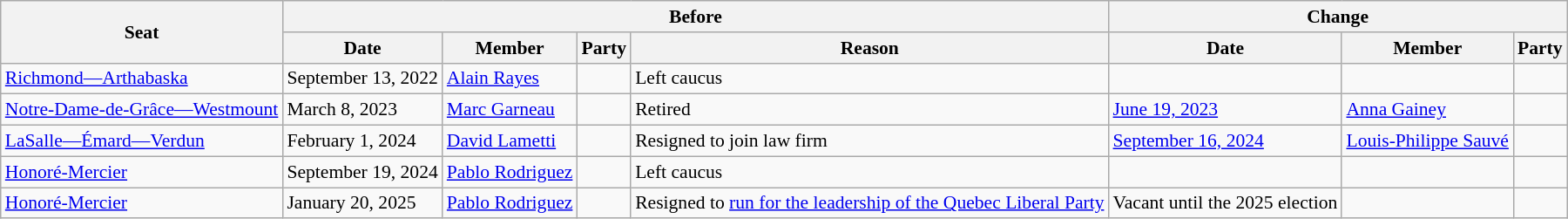<table class="wikitable"  style="font-size:90%;">
<tr>
<th rowspan="2">Seat</th>
<th colspan="4">Before</th>
<th colspan="3">Change</th>
</tr>
<tr>
<th>Date</th>
<th>Member</th>
<th>Party</th>
<th>Reason</th>
<th>Date</th>
<th>Member</th>
<th>Party</th>
</tr>
<tr>
<td><a href='#'>Richmond—Arthabaska</a></td>
<td>September 13, 2022</td>
<td><a href='#'>Alain Rayes</a></td>
<td></td>
<td>Left caucus</td>
<td></td>
<td></td>
<td></td>
</tr>
<tr>
<td><a href='#'>Notre-Dame-de-Grâce—Westmount</a></td>
<td>March 8, 2023</td>
<td><a href='#'>Marc Garneau</a></td>
<td></td>
<td>Retired</td>
<td><a href='#'>June 19, 2023</a></td>
<td><a href='#'>Anna Gainey</a></td>
<td></td>
</tr>
<tr>
<td><a href='#'>LaSalle—Émard—Verdun</a></td>
<td>February 1, 2024</td>
<td><a href='#'>David Lametti</a></td>
<td></td>
<td>Resigned to join law firm</td>
<td><a href='#'>September 16, 2024</a></td>
<td><a href='#'>Louis-Philippe Sauvé</a></td>
<td></td>
</tr>
<tr>
<td><a href='#'>Honoré-Mercier</a></td>
<td>September 19, 2024</td>
<td><a href='#'>Pablo Rodriguez</a></td>
<td></td>
<td>Left caucus</td>
<td></td>
<td></td>
<td></td>
</tr>
<tr>
<td><a href='#'>Honoré-Mercier</a></td>
<td>January 20, 2025</td>
<td><a href='#'>Pablo Rodriguez</a></td>
<td></td>
<td>Resigned to <a href='#'>run for the leadership of the Quebec Liberal Party</a></td>
<td>Vacant until the 2025 election</td>
<td></td>
<td></td>
</tr>
</table>
